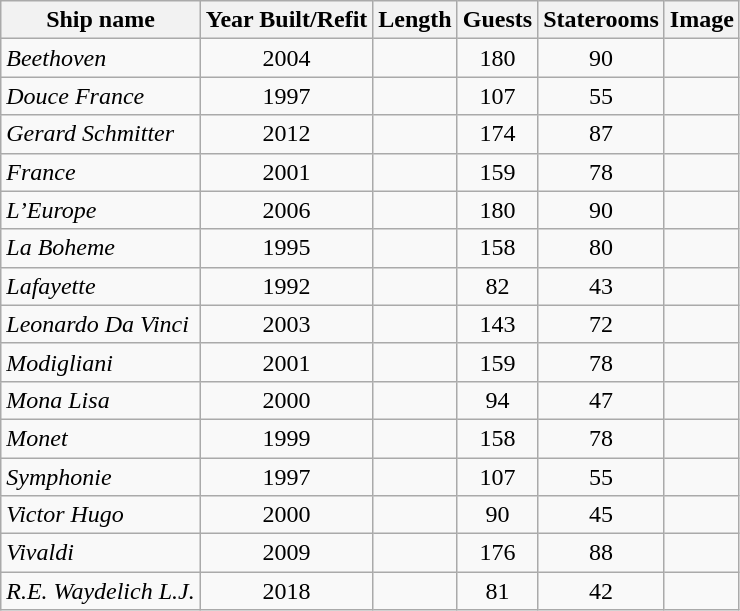<table class="wikitable">
<tr>
<th>Ship name</th>
<th>Year Built/Refit</th>
<th>Length</th>
<th>Guests</th>
<th>Staterooms</th>
<th>Image</th>
</tr>
<tr>
<td><em>Beethoven</em></td>
<td style="text-align:Center;">2004</td>
<td style="text-align:Center;"></td>
<td style="text-align:Center;">180</td>
<td style="text-align:Center;">90</td>
<td style="text-align:Center;"></td>
</tr>
<tr>
<td><em>Douce France</em></td>
<td style="text-align:Center;">1997</td>
<td style="text-align:Center;"></td>
<td style="text-align:Center;">107</td>
<td style="text-align:Center;">55</td>
<td style="text-align:Center;"></td>
</tr>
<tr>
<td><em>Gerard Schmitter</em></td>
<td style="text-align:Center;">2012</td>
<td style="text-align:Center;"></td>
<td style="text-align:Center;">174</td>
<td style="text-align:Center;">87</td>
<td style="text-align:Center;"></td>
</tr>
<tr>
<td><em>France</em></td>
<td style="text-align:Center;">2001</td>
<td style="text-align:Center;"></td>
<td style="text-align:Center;">159</td>
<td style="text-align:Center;">78</td>
<td style="text-align:Center;"></td>
</tr>
<tr>
<td><em>L’Europe</em></td>
<td style="text-align:Center;">2006</td>
<td style="text-align:Center;"></td>
<td style="text-align:Center;">180</td>
<td style="text-align:Center;">90</td>
<td style="text-align:Center;"></td>
</tr>
<tr>
<td><em>La Boheme</em></td>
<td style="text-align:Center;">1995</td>
<td style="text-align:Center;"></td>
<td style="text-align:Center;">158</td>
<td style="text-align:Center;">80</td>
<td style="text-align:Center;"></td>
</tr>
<tr>
<td><em>Lafayette</em></td>
<td style="text-align:Center;">1992</td>
<td style="text-align:Center;"></td>
<td style="text-align:Center;">82</td>
<td style="text-align:Center;">43</td>
<td style="text-align:Center;"></td>
</tr>
<tr>
<td><em>Leonardo Da Vinci</em></td>
<td style="text-align:Center;">2003</td>
<td style="text-align:Center;"></td>
<td style="text-align:Center;">143</td>
<td style="text-align:Center;">72</td>
<td style="text-align:Center;"></td>
</tr>
<tr>
<td><em>Modigliani</em></td>
<td style="text-align:Center;">2001</td>
<td style="text-align:Center;"></td>
<td style="text-align:Center;">159</td>
<td style="text-align:Center;">78</td>
<td style="text-align:Center;"></td>
</tr>
<tr>
<td><em>Mona Lisa</em></td>
<td style="text-align:Center;">2000</td>
<td style="text-align:Center;"></td>
<td style="text-align:Center;">94</td>
<td style="text-align:Center;">47</td>
<td style="text-align:Center;"></td>
</tr>
<tr>
<td><em>Monet</em></td>
<td style="text-align:Center;">1999</td>
<td style="text-align:Center;"></td>
<td style="text-align:Center;">158</td>
<td style="text-align:Center;">78</td>
<td style="text-align:Center;"></td>
</tr>
<tr>
<td><em>Symphonie</em></td>
<td style="text-align:Center;">1997</td>
<td style="text-align:Center;"></td>
<td style="text-align:Center;">107</td>
<td style="text-align:Center;">55</td>
<td style="text-align:Center;"></td>
</tr>
<tr>
<td><em>Victor Hugo</em></td>
<td style="text-align:Center;">2000</td>
<td style="text-align:Center;"></td>
<td style="text-align:Center;">90</td>
<td style="text-align:Center;">45</td>
<td style="text-align:Center;"></td>
</tr>
<tr>
<td><em>Vivaldi</em></td>
<td style="text-align:Center;">2009</td>
<td style="text-align:Center;"></td>
<td style="text-align:Center;">176</td>
<td style="text-align:Center;">88</td>
<td style="text-align:Center;"></td>
</tr>
<tr>
<td><em>R.E. Waydelich L.J.</td>
<td style="text-align:Center;">2018</td>
<td style="text-align:Center;"></td>
<td style="text-align:Center;">81</td>
<td style="text-align:Center;">42</td>
<td style="text-align:Center;"></td>
</tr>
</table>
